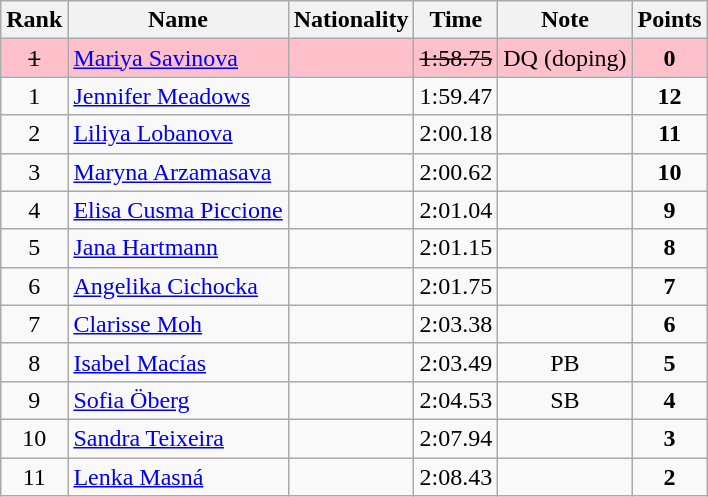<table class="wikitable sortable" style="text-align:center">
<tr>
<th>Rank</th>
<th>Name</th>
<th>Nationality</th>
<th>Time</th>
<th>Note</th>
<th>Points</th>
</tr>
<tr bgcolor=pink>
<td><s>1 </s></td>
<td align=left><a href='#'>Mariya Savinova</a></td>
<td align=left></td>
<td><s>1:58.75 </s></td>
<td>DQ (doping)</td>
<td><strong>0</strong></td>
</tr>
<tr>
<td>1</td>
<td align=left><a href='#'>Jennifer Meadows</a></td>
<td align=left></td>
<td>1:59.47</td>
<td></td>
<td><strong>12</strong></td>
</tr>
<tr>
<td>2</td>
<td align=left><a href='#'>Liliya Lobanova</a></td>
<td align=left></td>
<td>2:00.18</td>
<td></td>
<td><strong>11</strong></td>
</tr>
<tr>
<td>3</td>
<td align=left><a href='#'>Maryna Arzamasava</a></td>
<td align=left></td>
<td>2:00.62</td>
<td></td>
<td><strong>10</strong></td>
</tr>
<tr>
<td>4</td>
<td align=left><a href='#'>Elisa Cusma Piccione</a></td>
<td align=left></td>
<td>2:01.04</td>
<td></td>
<td><strong>9</strong></td>
</tr>
<tr>
<td>5</td>
<td align=left><a href='#'>Jana Hartmann</a></td>
<td align=left></td>
<td>2:01.15</td>
<td></td>
<td><strong>8</strong></td>
</tr>
<tr>
<td>6</td>
<td align=left><a href='#'>Angelika Cichocka</a></td>
<td align=left></td>
<td>2:01.75</td>
<td></td>
<td><strong>7</strong></td>
</tr>
<tr>
<td>7</td>
<td align=left><a href='#'>Clarisse Moh</a></td>
<td align=left></td>
<td>2:03.38</td>
<td></td>
<td><strong>6</strong></td>
</tr>
<tr>
<td>8</td>
<td align=left><a href='#'>Isabel Macías</a></td>
<td align=left></td>
<td>2:03.49</td>
<td>PB</td>
<td><strong>5</strong></td>
</tr>
<tr>
<td>9</td>
<td align=left><a href='#'>Sofia Öberg</a></td>
<td align=left></td>
<td>2:04.53</td>
<td>SB</td>
<td><strong>4</strong></td>
</tr>
<tr>
<td>10</td>
<td align=left><a href='#'>Sandra Teixeira</a></td>
<td align=left></td>
<td>2:07.94</td>
<td></td>
<td><strong>3</strong></td>
</tr>
<tr>
<td>11</td>
<td align=left><a href='#'>Lenka Masná</a></td>
<td align=left></td>
<td>2:08.43</td>
<td></td>
<td><strong>2</strong></td>
</tr>
</table>
